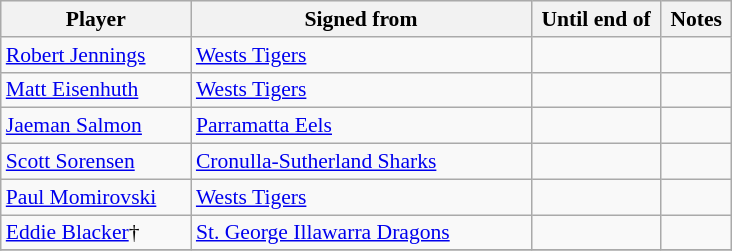<table class="wikitable" style="font-size:90%">
<tr style="background:#efefef;">
<th style="width:120px;">Player</th>
<th style="width:220px;">Signed from</th>
<th style="width:80px;">Until end of</th>
<th style="width:40px;">Notes</th>
</tr>
<tr>
<td><a href='#'>Robert Jennings</a></td>
<td> <a href='#'>Wests Tigers</a></td>
<td></td>
<td></td>
</tr>
<tr>
<td><a href='#'>Matt Eisenhuth</a></td>
<td> <a href='#'>Wests Tigers</a></td>
<td></td>
<td></td>
</tr>
<tr>
<td><a href='#'>Jaeman Salmon</a></td>
<td> <a href='#'>Parramatta Eels</a></td>
<td></td>
<td></td>
</tr>
<tr>
<td><a href='#'>Scott Sorensen</a></td>
<td> <a href='#'>Cronulla-Sutherland Sharks</a></td>
<td></td>
<td></td>
</tr>
<tr>
<td><a href='#'>Paul Momirovski</a></td>
<td> <a href='#'>Wests Tigers</a></td>
<td></td>
<td></td>
</tr>
<tr>
<td><a href='#'>Eddie Blacker</a>†</td>
<td> <a href='#'>St. George Illawarra Dragons</a></td>
<td></td>
<td></td>
</tr>
<tr>
</tr>
</table>
